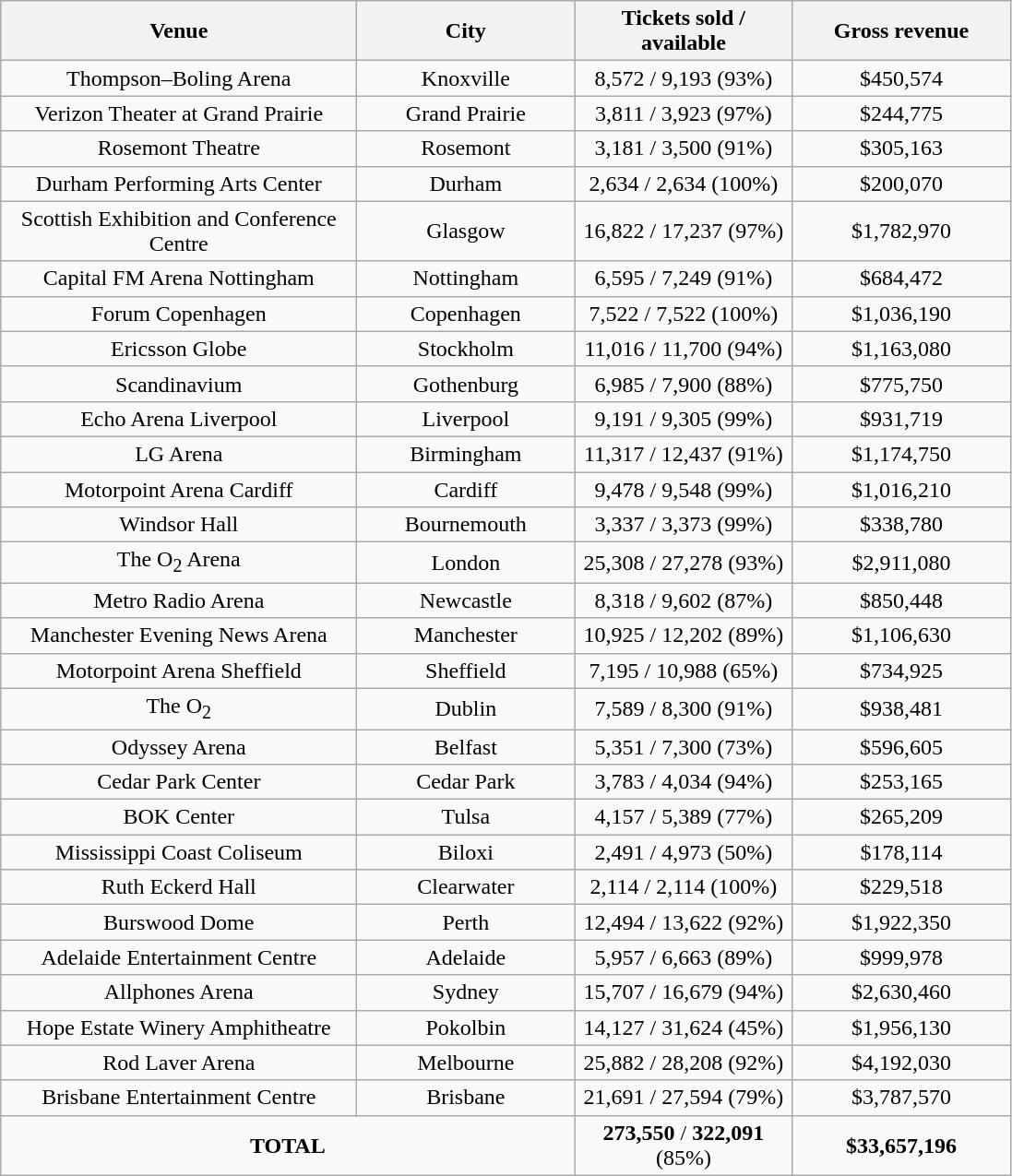<table class="wikitable" style="text-align:center;">
<tr>
<th width="250">Venue</th>
<th width="150">City</th>
<th width="150">Tickets sold / available</th>
<th width="150">Gross revenue</th>
</tr>
<tr>
<td>Thompson–Boling Arena</td>
<td>Knoxville</td>
<td>8,572 / 9,193 (93%)</td>
<td>$450,574</td>
</tr>
<tr>
<td>Verizon Theater at Grand Prairie</td>
<td>Grand Prairie</td>
<td>3,811 / 3,923 (97%)</td>
<td>$244,775</td>
</tr>
<tr>
<td>Rosemont Theatre</td>
<td>Rosemont</td>
<td>3,181 / 3,500 (91%)</td>
<td>$305,163</td>
</tr>
<tr>
<td>Durham Performing Arts Center</td>
<td>Durham</td>
<td>2,634 / 2,634 (100%)</td>
<td>$200,070</td>
</tr>
<tr>
<td>Scottish Exhibition and Conference Centre</td>
<td>Glasgow</td>
<td>16,822 / 17,237 (97%)</td>
<td>$1,782,970</td>
</tr>
<tr>
<td>Capital FM Arena Nottingham</td>
<td>Nottingham</td>
<td>6,595 / 7,249 (91%)</td>
<td>$684,472</td>
</tr>
<tr>
<td>Forum Copenhagen</td>
<td>Copenhagen</td>
<td>7,522 / 7,522 (100%)</td>
<td>$1,036,190</td>
</tr>
<tr>
<td>Ericsson Globe</td>
<td>Stockholm</td>
<td>11,016 / 11,700 (94%)</td>
<td>$1,163,080</td>
</tr>
<tr>
<td>Scandinavium</td>
<td>Gothenburg</td>
<td>6,985 / 7,900 (88%)</td>
<td>$775,750</td>
</tr>
<tr>
<td>Echo Arena Liverpool</td>
<td>Liverpool</td>
<td>9,191 / 9,305 (99%)</td>
<td>$931,719</td>
</tr>
<tr>
<td>LG Arena</td>
<td>Birmingham</td>
<td>11,317 / 12,437 (91%)</td>
<td>$1,174,750</td>
</tr>
<tr>
<td>Motorpoint Arena Cardiff</td>
<td>Cardiff</td>
<td>9,478 / 9,548 (99%)</td>
<td>$1,016,210</td>
</tr>
<tr>
<td>Windsor Hall</td>
<td>Bournemouth</td>
<td>3,337 / 3,373 (99%)</td>
<td>$338,780</td>
</tr>
<tr>
<td>The O<sub>2</sub> Arena</td>
<td>London</td>
<td>25,308 / 27,278 (93%)</td>
<td>$2,911,080</td>
</tr>
<tr>
<td>Metro Radio Arena</td>
<td>Newcastle</td>
<td>8,318 / 9,602 (87%)</td>
<td>$850,448</td>
</tr>
<tr>
<td>Manchester Evening News Arena</td>
<td>Manchester</td>
<td>10,925 / 12,202 (89%)</td>
<td>$1,106,630</td>
</tr>
<tr>
<td>Motorpoint Arena Sheffield</td>
<td>Sheffield</td>
<td>7,195 / 10,988 (65%)</td>
<td>$734,925</td>
</tr>
<tr>
<td>The O<sub>2</sub></td>
<td>Dublin</td>
<td>7,589 / 8,300 (91%)</td>
<td>$938,481</td>
</tr>
<tr>
<td>Odyssey Arena</td>
<td>Belfast</td>
<td>5,351 / 7,300 (73%)</td>
<td>$596,605</td>
</tr>
<tr>
<td>Cedar Park Center</td>
<td>Cedar Park</td>
<td>3,783 / 4,034 (94%)</td>
<td>$253,165</td>
</tr>
<tr>
<td>BOK Center</td>
<td>Tulsa</td>
<td>4,157 / 5,389 (77%)</td>
<td>$265,209</td>
</tr>
<tr>
<td>Mississippi Coast Coliseum</td>
<td>Biloxi</td>
<td>2,491 / 4,973 (50%)</td>
<td>$178,114</td>
</tr>
<tr>
<td>Ruth Eckerd Hall</td>
<td>Clearwater</td>
<td>2,114 / 2,114 (100%)</td>
<td>$229,518</td>
</tr>
<tr>
<td>Burswood Dome</td>
<td>Perth</td>
<td>12,494 / 13,622 (92%)</td>
<td>$1,922,350</td>
</tr>
<tr>
<td>Adelaide Entertainment Centre</td>
<td>Adelaide</td>
<td>5,957 / 6,663 (89%)</td>
<td>$999,978</td>
</tr>
<tr>
<td>Allphones Arena</td>
<td>Sydney</td>
<td>15,707 / 16,679 (94%)</td>
<td>$2,630,460</td>
</tr>
<tr>
<td>Hope Estate Winery Amphitheatre</td>
<td>Pokolbin</td>
<td>14,127 / 31,624 (45%)</td>
<td>$1,956,130</td>
</tr>
<tr>
<td>Rod Laver Arena</td>
<td>Melbourne</td>
<td>25,882 / 28,208 (92%)</td>
<td>$4,192,030</td>
</tr>
<tr>
<td>Brisbane Entertainment Centre</td>
<td>Brisbane</td>
<td>21,691 / 27,594 (79%)</td>
<td>$3,787,570</td>
</tr>
<tr>
<td colspan="2"><strong>TOTAL</strong></td>
<td><strong>273,550</strong> / <strong>322,091</strong> (85%)</td>
<td><strong>$33,657,196</strong></td>
</tr>
</table>
